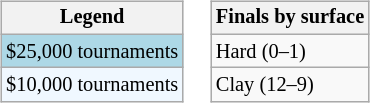<table>
<tr valign=top>
<td><br><table class=wikitable style="font-size:85%">
<tr>
<th>Legend</th>
</tr>
<tr style="background:lightblue;">
<td>$25,000 tournaments</td>
</tr>
<tr style="background:#f0f8ff;">
<td>$10,000 tournaments</td>
</tr>
</table>
</td>
<td><br><table class=wikitable style="font-size:85%">
<tr>
<th>Finals by surface</th>
</tr>
<tr>
<td>Hard (0–1)</td>
</tr>
<tr>
<td>Clay (12–9)</td>
</tr>
</table>
</td>
</tr>
</table>
